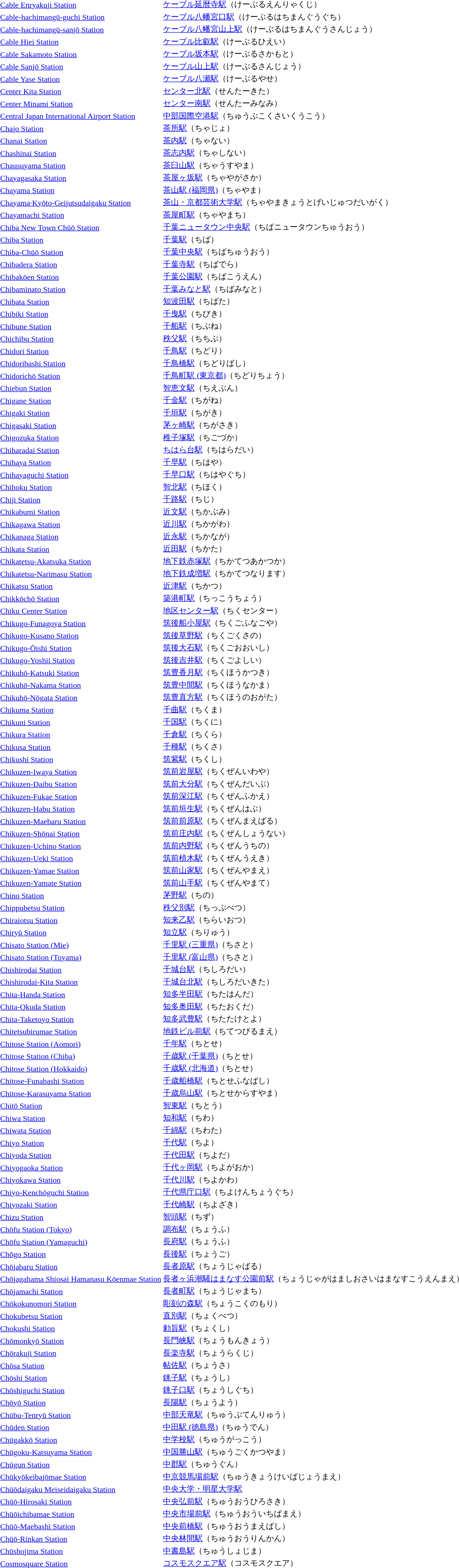<table>
<tr>
<td><a href='#'>Cable Enryakuji Station</a></td>
<td><a href='#'>ケーブル延暦寺駅</a>（けーぶるえんりゃくじ）</td>
</tr>
<tr>
<td><a href='#'>Cable-hachimangū-guchi Station</a></td>
<td><a href='#'>ケーブル八幡宮口駅</a>（けーぶるはちまんぐうぐち）</td>
</tr>
<tr>
<td><a href='#'>Cable-hachimangū-sanjō Station</a></td>
<td><a href='#'>ケーブル八幡宮山上駅</a>（けーぶるはちまんぐうさんじょう）</td>
</tr>
<tr>
<td><a href='#'>Cable Hiei Station</a></td>
<td><a href='#'>ケーブル比叡駅</a>（けーぶるひえい）</td>
</tr>
<tr>
<td><a href='#'>Cable Sakamoto Station</a></td>
<td><a href='#'>ケーブル坂本駅</a>（けーぶるさかもと）</td>
</tr>
<tr>
<td><a href='#'>Cable Sanjō Station</a></td>
<td><a href='#'>ケーブル山上駅</a>（けーぶるさんじょう）</td>
</tr>
<tr>
<td><a href='#'>Cable Yase Station</a></td>
<td><a href='#'>ケーブル八瀬駅</a>（けーぶるやせ）</td>
</tr>
<tr>
<td><a href='#'>Center Kita Station</a></td>
<td><a href='#'>センター北駅</a>（せんたーきた）</td>
</tr>
<tr>
<td><a href='#'>Center Minami Station</a></td>
<td><a href='#'>センター南駅</a>（せんたーみなみ）</td>
</tr>
<tr>
<td><a href='#'>Central Japan International Airport Station</a></td>
<td><a href='#'>中部国際空港駅</a>（ちゅうぶこくさいくうこう）</td>
</tr>
<tr>
<td><a href='#'>Chajo Station</a></td>
<td><a href='#'>茶所駅</a>（ちゃじょ）</td>
</tr>
<tr>
<td><a href='#'>Chanai Station</a></td>
<td><a href='#'>茶内駅</a>（ちゃない）</td>
</tr>
<tr>
<td><a href='#'>Chashinai Station</a></td>
<td><a href='#'>茶志内駅</a>（ちゃしない）</td>
</tr>
<tr>
<td><a href='#'>Chausuyama Station</a></td>
<td><a href='#'>茶臼山駅</a>（ちゃうすやま）</td>
</tr>
<tr>
<td><a href='#'>Chayagasaka Station</a></td>
<td><a href='#'>茶屋ヶ坂駅</a>（ちゃやがさか）</td>
</tr>
<tr>
<td><a href='#'>Chayama Station</a></td>
<td><a href='#'>茶山駅 (福岡県)</a>（ちゃやま）</td>
</tr>
<tr>
<td><a href='#'>Chayama·Kyōto-Geijutsudaigaku Station</a></td>
<td><a href='#'>茶山・京都芸術大学駅</a>（ちゃやまきょうとげいじゅつだいがく）</td>
</tr>
<tr>
<td><a href='#'>Chayamachi Station</a></td>
<td><a href='#'>茶屋町駅</a>（ちゃやまち）</td>
</tr>
<tr>
<td><a href='#'>Chiba New Town Chūō Station</a></td>
<td><a href='#'>千葉ニュータウン中央駅</a>（ちばニュータウンちゅうおう）</td>
</tr>
<tr>
<td><a href='#'>Chiba Station</a></td>
<td><a href='#'>千葉駅</a>（ちば）</td>
</tr>
<tr>
<td><a href='#'>Chiba-Chūō Station</a></td>
<td><a href='#'>千葉中央駅</a>（ちばちゅうおう）</td>
</tr>
<tr>
<td><a href='#'>Chibadera Station</a></td>
<td><a href='#'>千葉寺駅</a>（ちばでら）</td>
</tr>
<tr>
<td><a href='#'>Chibakōen Station</a></td>
<td><a href='#'>千葉公園駅</a>（ちばこうえん）</td>
</tr>
<tr>
<td><a href='#'>Chibaminato Station</a></td>
<td><a href='#'>千葉みなと駅</a>（ちばみなと）</td>
</tr>
<tr>
<td><a href='#'>Chibata Station</a></td>
<td><a href='#'>知波田駅</a>（ちばた）</td>
</tr>
<tr>
<td><a href='#'>Chibiki Station</a></td>
<td><a href='#'>千曳駅</a>（ちびき）</td>
</tr>
<tr>
<td><a href='#'>Chibune Station</a></td>
<td><a href='#'>千船駅</a>（ちぶね）</td>
</tr>
<tr>
<td><a href='#'>Chichibu Station</a></td>
<td><a href='#'>秩父駅</a>（ちちぶ）</td>
</tr>
<tr>
<td><a href='#'>Chidori Station</a></td>
<td><a href='#'>千鳥駅</a>（ちどり）</td>
</tr>
<tr>
<td><a href='#'>Chidoribashi Station</a></td>
<td><a href='#'>千鳥橋駅</a>（ちどりばし）</td>
</tr>
<tr>
<td><a href='#'>Chidorichō Station</a></td>
<td><a href='#'>千鳥町駅 (東京都)</a>（ちどりちょう）</td>
</tr>
<tr>
<td><a href='#'>Chiebun Station</a></td>
<td><a href='#'>智恵文駅</a>（ちえぶん）</td>
</tr>
<tr>
<td><a href='#'>Chigane Station</a></td>
<td><a href='#'>千金駅</a>（ちがね）</td>
</tr>
<tr>
<td><a href='#'>Chigaki Station</a></td>
<td><a href='#'>千垣駅</a>（ちがき）</td>
</tr>
<tr>
<td><a href='#'>Chigasaki Station</a></td>
<td><a href='#'>茅ヶ崎駅</a>（ちがさき）</td>
</tr>
<tr>
<td><a href='#'>Chigozuka Station</a></td>
<td><a href='#'>稚子塚駅</a>（ちごづか）</td>
</tr>
<tr>
<td><a href='#'>Chiharadai Station</a></td>
<td><a href='#'>ちはら台駅</a>（ちはらだい）</td>
</tr>
<tr>
<td><a href='#'>Chihaya Station</a></td>
<td><a href='#'>千早駅</a>（ちはや）</td>
</tr>
<tr>
<td><a href='#'>Chihayaguchi Station</a></td>
<td><a href='#'>千早口駅</a>（ちはやぐち）</td>
</tr>
<tr>
<td><a href='#'>Chihoku Station</a></td>
<td><a href='#'>智北駅</a>（ちほく）</td>
</tr>
<tr>
<td><a href='#'>Chiji Station</a></td>
<td><a href='#'>千路駅</a>（ちじ）</td>
</tr>
<tr>
<td><a href='#'>Chikabumi Station</a></td>
<td><a href='#'>近文駅</a>（ちかぶみ）</td>
</tr>
<tr>
<td><a href='#'>Chikagawa Station</a></td>
<td><a href='#'>近川駅</a>（ちかがわ）</td>
</tr>
<tr>
<td><a href='#'>Chikanaga Station</a></td>
<td><a href='#'>近永駅</a>（ちかなが）</td>
</tr>
<tr>
<td><a href='#'>Chikata Station</a></td>
<td><a href='#'>近田駅</a>（ちかた）</td>
</tr>
<tr>
<td><a href='#'>Chikatetsu-Akatsuka Station</a></td>
<td><a href='#'>地下鉄赤塚駅</a>（ちかてつあかつか）</td>
</tr>
<tr>
<td><a href='#'>Chikatetsu-Narimasu Station</a></td>
<td><a href='#'>地下鉄成増駅</a>（ちかてつなります）</td>
</tr>
<tr>
<td><a href='#'>Chikatsu Station</a></td>
<td><a href='#'>近津駅</a>（ちかつ）</td>
</tr>
<tr>
<td><a href='#'>Chikkōchō Station</a></td>
<td><a href='#'>築港町駅</a>（ちっこうちょう）</td>
</tr>
<tr>
<td><a href='#'>Chiku Center Station</a></td>
<td><a href='#'>地区センター駅</a>（ちくセンター）</td>
</tr>
<tr>
<td><a href='#'>Chikugo-Funagoya Station</a></td>
<td><a href='#'>筑後船小屋駅</a>（ちくごふなごや）</td>
</tr>
<tr>
<td><a href='#'>Chikugo-Kusano Station</a></td>
<td><a href='#'>筑後草野駅</a>（ちくごくさの）</td>
</tr>
<tr>
<td><a href='#'>Chikugo-Ōishi Station</a></td>
<td><a href='#'>筑後大石駅</a>（ちくごおおいし）</td>
</tr>
<tr>
<td><a href='#'>Chikugo-Yoshii Station</a></td>
<td><a href='#'>筑後吉井駅</a>（ちくごよしい）</td>
</tr>
<tr>
<td><a href='#'>Chikuhō-Katsuki Station</a></td>
<td><a href='#'>筑豊香月駅</a>（ちくほうかつき）</td>
</tr>
<tr>
<td><a href='#'>Chikuhō-Nakama Station</a></td>
<td><a href='#'>筑豊中間駅</a>（ちくほうなかま）</td>
</tr>
<tr>
<td><a href='#'>Chikuhō-Nōgata Station</a></td>
<td><a href='#'>筑豊直方駅</a>（ちくほうのおがた）</td>
</tr>
<tr>
<td><a href='#'>Chikuma Station</a></td>
<td><a href='#'>千曲駅</a>（ちくま）</td>
</tr>
<tr>
<td><a href='#'>Chikuni Station</a></td>
<td><a href='#'>千国駅</a>（ちくに）</td>
</tr>
<tr>
<td><a href='#'>Chikura Station</a></td>
<td><a href='#'>千倉駅</a>（ちくら）</td>
</tr>
<tr>
<td><a href='#'>Chikusa Station</a></td>
<td><a href='#'>千種駅</a>（ちくさ）</td>
</tr>
<tr>
<td><a href='#'>Chikushi Station</a></td>
<td><a href='#'>筑紫駅</a>（ちくし）</td>
</tr>
<tr>
<td><a href='#'>Chikuzen-Iwaya Station</a></td>
<td><a href='#'>筑前岩屋駅</a>（ちくぜんいわや）</td>
</tr>
<tr>
<td><a href='#'>Chikuzen-Daibu Station</a></td>
<td><a href='#'>筑前大分駅</a>（ちくぜんだいぶ）</td>
</tr>
<tr>
<td><a href='#'>Chikuzen-Fukae Station</a></td>
<td><a href='#'>筑前深江駅</a>（ちくぜんふかえ）</td>
</tr>
<tr>
<td><a href='#'>Chikuzen-Habu Station</a></td>
<td><a href='#'>筑前垣生駅</a>（ちくぜんはぶ）</td>
</tr>
<tr>
<td><a href='#'>Chikuzen-Maebaru Station</a></td>
<td><a href='#'>筑前前原駅</a>（ちくぜんまえばる）</td>
</tr>
<tr>
<td><a href='#'>Chikuzen-Shōnai Station</a></td>
<td><a href='#'>筑前庄内駅</a>（ちくぜんしょうない）</td>
</tr>
<tr>
<td><a href='#'>Chikuzen-Uchino Station</a></td>
<td><a href='#'>筑前内野駅</a>（ちくぜんうちの）</td>
</tr>
<tr>
<td><a href='#'>Chikuzen-Ueki Station</a></td>
<td><a href='#'>筑前植木駅</a>（ちくぜんうえき）</td>
</tr>
<tr>
<td><a href='#'>Chikuzen-Yamae Station</a></td>
<td><a href='#'>筑前山家駅</a>（ちくぜんやまえ）</td>
</tr>
<tr>
<td><a href='#'>Chikuzen-Yamate Station</a></td>
<td><a href='#'>筑前山手駅</a>（ちくぜんやまて）</td>
</tr>
<tr>
<td><a href='#'>Chino Station</a></td>
<td><a href='#'>茅野駅</a>（ちの）</td>
</tr>
<tr>
<td><a href='#'>Chippubetsu Station</a></td>
<td><a href='#'>秩父別駅</a>（ちっぷべつ）</td>
</tr>
<tr>
<td><a href='#'>Chiraiotsu Station</a></td>
<td><a href='#'>知来乙駅</a>（ちらいおつ）</td>
</tr>
<tr>
<td><a href='#'>Chiryū Station</a></td>
<td><a href='#'>知立駅</a>（ちりゅう）</td>
</tr>
<tr>
<td><a href='#'>Chisato Station (Mie)</a></td>
<td><a href='#'>千里駅 (三重県)</a>（ちさと）</td>
</tr>
<tr>
<td><a href='#'>Chisato Station (Toyama)</a></td>
<td><a href='#'>千里駅 (富山県)</a>（ちさと）</td>
</tr>
<tr>
<td><a href='#'>Chishirodai Station</a></td>
<td><a href='#'>千城台駅</a>（ちしろだい）</td>
</tr>
<tr>
<td><a href='#'>Chishirodai-Kita Station</a></td>
<td><a href='#'>千城台北駅</a>（ちしろだいきた）</td>
</tr>
<tr>
<td><a href='#'>Chita-Handa Station</a></td>
<td><a href='#'>知多半田駅</a>（ちたはんだ）</td>
</tr>
<tr>
<td><a href='#'>Chita-Okuda Station</a></td>
<td><a href='#'>知多奥田駅</a>（ちたおくだ）</td>
</tr>
<tr>
<td><a href='#'>Chita-Taketoyo Station</a></td>
<td><a href='#'>知多武豊駅</a>（ちたたけとよ）</td>
</tr>
<tr>
<td><a href='#'>Chitetsubirumae Station</a></td>
<td><a href='#'>地鉄ビル前駅</a>（ちてつびるまえ）</td>
</tr>
<tr>
<td><a href='#'>Chitose Station (Aomori)</a></td>
<td><a href='#'>千年駅</a>（ちとせ）</td>
</tr>
<tr>
<td><a href='#'>Chitose Station (Chiba)</a></td>
<td><a href='#'>千歳駅 (千葉県)</a>（ちとせ）</td>
</tr>
<tr>
<td><a href='#'>Chitose Station (Hokkaido)</a></td>
<td><a href='#'>千歳駅 (北海道)</a>（ちとせ）</td>
</tr>
<tr>
<td><a href='#'>Chitose-Funabashi Station</a></td>
<td><a href='#'>千歳船橋駅</a>（ちとせふなばし）</td>
</tr>
<tr>
<td><a href='#'>Chitose-Karasuyama Station</a></td>
<td><a href='#'>千歳烏山駅</a>（ちとせからすやま）</td>
</tr>
<tr>
<td><a href='#'>Chitō Station</a></td>
<td><a href='#'>智東駅</a>（ちとう）</td>
</tr>
<tr>
<td><a href='#'>Chiwa Station</a></td>
<td><a href='#'>知和駅</a>（ちわ）</td>
</tr>
<tr>
<td><a href='#'>Chiwata Station</a></td>
<td><a href='#'>千綿駅</a>（ちわた）</td>
</tr>
<tr>
<td><a href='#'>Chiyo Station</a></td>
<td><a href='#'>千代駅</a>（ちよ）</td>
</tr>
<tr>
<td><a href='#'>Chiyoda Station</a></td>
<td><a href='#'>千代田駅</a>（ちよだ）</td>
</tr>
<tr>
<td><a href='#'>Chiyogaoka Station</a></td>
<td><a href='#'>千代ヶ岡駅</a>（ちよがおか）</td>
</tr>
<tr>
<td><a href='#'>Chiyokawa Station</a></td>
<td><a href='#'>千代川駅</a>（ちよかわ）</td>
</tr>
<tr>
<td><a href='#'>Chiyo-Kenchōguchi Station</a></td>
<td><a href='#'>千代県庁口駅</a>（ちよけんちょうぐち）</td>
</tr>
<tr>
<td><a href='#'>Chiyozaki Station</a></td>
<td><a href='#'>千代崎駅</a>（ちよざき）</td>
</tr>
<tr>
<td><a href='#'>Chizu Station</a></td>
<td><a href='#'>智頭駅</a>（ちず）</td>
</tr>
<tr>
<td><a href='#'>Chōfu Station (Tokyo)</a></td>
<td><a href='#'>調布駅</a>（ちょうふ）</td>
</tr>
<tr>
<td><a href='#'>Chōfu Station (Yamaguchi)</a></td>
<td><a href='#'>長府駅</a>（ちょうふ）</td>
</tr>
<tr>
<td><a href='#'>Chōgo Station</a></td>
<td><a href='#'>長後駅</a>（ちょうご）</td>
</tr>
<tr>
<td><a href='#'>Chōjabaru Station</a></td>
<td><a href='#'>長者原駅</a>（ちょうじゃばる）</td>
</tr>
<tr>
<td><a href='#'>Chōjagahama Shiosai Hamanasu Kōenmae Station</a></td>
<td><a href='#'>長者ヶ浜潮騒はまなす公園前駅</a>（ちょうじゃがはましおさいはまなすこうえんまえ）</td>
</tr>
<tr>
<td><a href='#'>Chōjamachi Station</a></td>
<td><a href='#'>長者町駅</a>（ちょうじゃまち）</td>
</tr>
<tr>
<td><a href='#'>Chōkokunomori Station</a></td>
<td><a href='#'>彫刻の森駅</a>（ちょうこくのもり）</td>
</tr>
<tr>
<td><a href='#'>Chokubetsu Station</a></td>
<td><a href='#'>直別駅</a>（ちょくべつ）</td>
</tr>
<tr>
<td><a href='#'>Chokushi Station</a></td>
<td><a href='#'>勅旨駅</a>（ちょくし）</td>
</tr>
<tr>
<td><a href='#'>Chōmonkyō Station</a></td>
<td><a href='#'>長門峡駅</a>（ちょうもんきょう）</td>
</tr>
<tr>
<td><a href='#'>Chōrakuji Station</a></td>
<td><a href='#'>長楽寺駅</a>（ちょうらくじ）</td>
</tr>
<tr>
<td><a href='#'>Chōsa Station</a></td>
<td><a href='#'>帖佐駅</a>（ちょうさ）</td>
</tr>
<tr>
<td><a href='#'>Chōshi Station</a></td>
<td><a href='#'>銚子駅</a>（ちょうし）</td>
</tr>
<tr>
<td><a href='#'>Chōshiguchi Station</a></td>
<td><a href='#'>銚子口駅</a>（ちょうしぐち）</td>
</tr>
<tr>
<td><a href='#'>Chōyō Station</a></td>
<td><a href='#'>長陽駅</a>（ちょうよう）</td>
</tr>
<tr>
<td><a href='#'>Chūbu-Tenryū Station</a></td>
<td><a href='#'>中部天竜駅</a>（ちゅうぶてんりゅう）</td>
</tr>
<tr>
<td><a href='#'>Chūden Station</a></td>
<td><a href='#'>中田駅 (徳島県)</a>（ちゅうでん）</td>
</tr>
<tr>
<td><a href='#'>Chūgakkō Station</a></td>
<td><a href='#'>中学校駅</a>（ちゅうがっこう）</td>
</tr>
<tr>
<td><a href='#'>Chūgoku-Katsuyama Station</a></td>
<td><a href='#'>中国勝山駅</a>（ちゅうごくかつやま）</td>
</tr>
<tr>
<td><a href='#'>Chūgun Station</a></td>
<td><a href='#'>中郡駅</a>（ちゅうぐん）</td>
</tr>
<tr>
<td><a href='#'>Chūkyōkeibajōmae Station</a></td>
<td><a href='#'>中京競馬場前駅</a>（ちゅうきょうけいばじょうまえ）</td>
</tr>
<tr>
<td><a href='#'>Chūōdaigaku Meiseidaigaku Station</a></td>
<td><a href='#'>中央大学・明星大学駅</a></td>
</tr>
<tr>
<td><a href='#'>Chūō-Hirosaki Station</a></td>
<td><a href='#'>中央弘前駅</a>（ちゅうおうひろさき）</td>
</tr>
<tr>
<td><a href='#'>Chūōichibamae Station</a></td>
<td><a href='#'>中央市場前駅</a>（ちゅうおういちばまえ）</td>
</tr>
<tr>
<td><a href='#'>Chūō-Maebashi Station</a></td>
<td><a href='#'>中央前橋駅</a>（ちゅうおうまえばし）</td>
</tr>
<tr>
<td><a href='#'>Chūō-Rinkan Station</a></td>
<td><a href='#'>中央林間駅</a>（ちゅうおうりんかん）</td>
</tr>
<tr>
<td><a href='#'>Chūshojima Station</a></td>
<td><a href='#'>中書島駅</a>（ちゅうしょじま）</td>
</tr>
<tr>
<td><a href='#'>Cosmosquare Station</a></td>
<td><a href='#'>コスモスクエア駅</a>（コスモスクエア）</td>
</tr>
</table>
